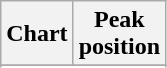<table class="wikitable sortable plainrowheaders" style="text-align:center;">
<tr>
<th scope="col">Chart</th>
<th scope="col">Peak<br>position</th>
</tr>
<tr>
</tr>
<tr>
</tr>
<tr>
</tr>
<tr>
</tr>
<tr>
</tr>
<tr>
</tr>
</table>
